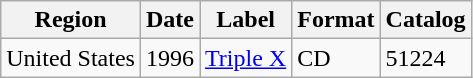<table class="wikitable">
<tr>
<th>Region</th>
<th>Date</th>
<th>Label</th>
<th>Format</th>
<th>Catalog</th>
</tr>
<tr>
<td>United States</td>
<td>1996</td>
<td><a href='#'>Triple X</a></td>
<td>CD</td>
<td>51224</td>
</tr>
</table>
